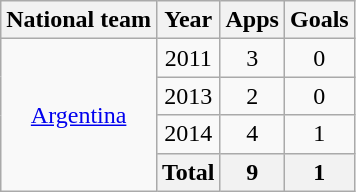<table class="wikitable" style="text-align:center">
<tr>
<th>National team</th>
<th>Year</th>
<th>Apps</th>
<th>Goals</th>
</tr>
<tr>
<td rowspan="4"><a href='#'>Argentina</a></td>
<td>2011</td>
<td>3</td>
<td>0</td>
</tr>
<tr>
<td>2013</td>
<td>2</td>
<td>0</td>
</tr>
<tr>
<td>2014</td>
<td>4</td>
<td>1</td>
</tr>
<tr>
<th>Total</th>
<th>9</th>
<th>1</th>
</tr>
</table>
